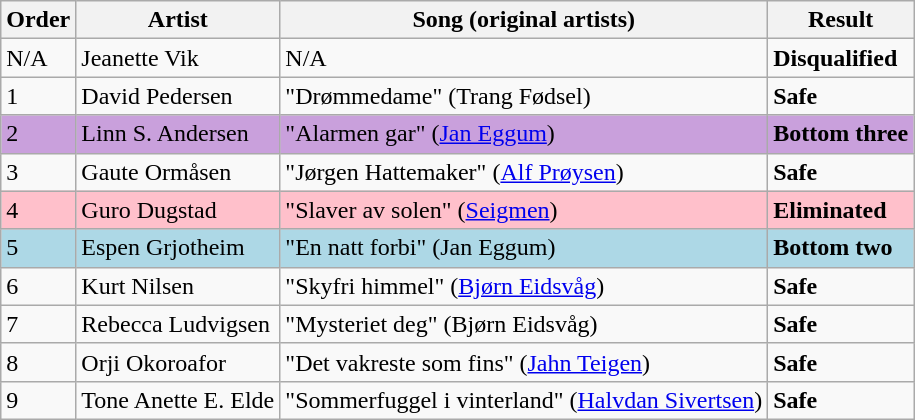<table class=wikitable>
<tr>
<th>Order</th>
<th>Artist</th>
<th>Song (original artists)</th>
<th>Result</th>
</tr>
<tr>
<td>N/A</td>
<td>Jeanette Vik</td>
<td>N/A</td>
<td><strong>Disqualified</strong></td>
</tr>
<tr>
<td>1</td>
<td>David Pedersen</td>
<td>"Drømmedame" (Trang Fødsel)</td>
<td><strong>Safe</strong></td>
</tr>
<tr style="background:#C9A0DC">
<td>2</td>
<td>Linn S. Andersen</td>
<td>"Alarmen gar" (<a href='#'>Jan Eggum</a>)</td>
<td><strong>Bottom three</strong></td>
</tr>
<tr>
<td>3</td>
<td>Gaute Ormåsen</td>
<td>"Jørgen Hattemaker" (<a href='#'>Alf Prøysen</a>)</td>
<td><strong>Safe</strong></td>
</tr>
<tr style="background:pink;">
<td>4</td>
<td>Guro Dugstad</td>
<td>"Slaver av solen" (<a href='#'>Seigmen</a>)</td>
<td><strong>Eliminated</strong></td>
</tr>
<tr style="background:lightblue;">
<td>5</td>
<td>Espen Grjotheim</td>
<td>"En natt forbi" (Jan Eggum)</td>
<td><strong>Bottom two</strong></td>
</tr>
<tr>
<td>6</td>
<td>Kurt Nilsen</td>
<td>"Skyfri himmel" (<a href='#'>Bjørn Eidsvåg</a>)</td>
<td><strong>Safe</strong></td>
</tr>
<tr>
<td>7</td>
<td>Rebecca Ludvigsen</td>
<td>"Mysteriet deg" (Bjørn Eidsvåg)</td>
<td><strong>Safe</strong></td>
</tr>
<tr>
<td>8</td>
<td>Orji Okoroafor</td>
<td>"Det vakreste som fins" (<a href='#'>Jahn Teigen</a>)</td>
<td><strong>Safe</strong></td>
</tr>
<tr>
<td>9</td>
<td>Tone Anette E. Elde</td>
<td>"Sommerfuggel i vinterland" (<a href='#'>Halvdan Sivertsen</a>)</td>
<td><strong>Safe</strong></td>
</tr>
</table>
